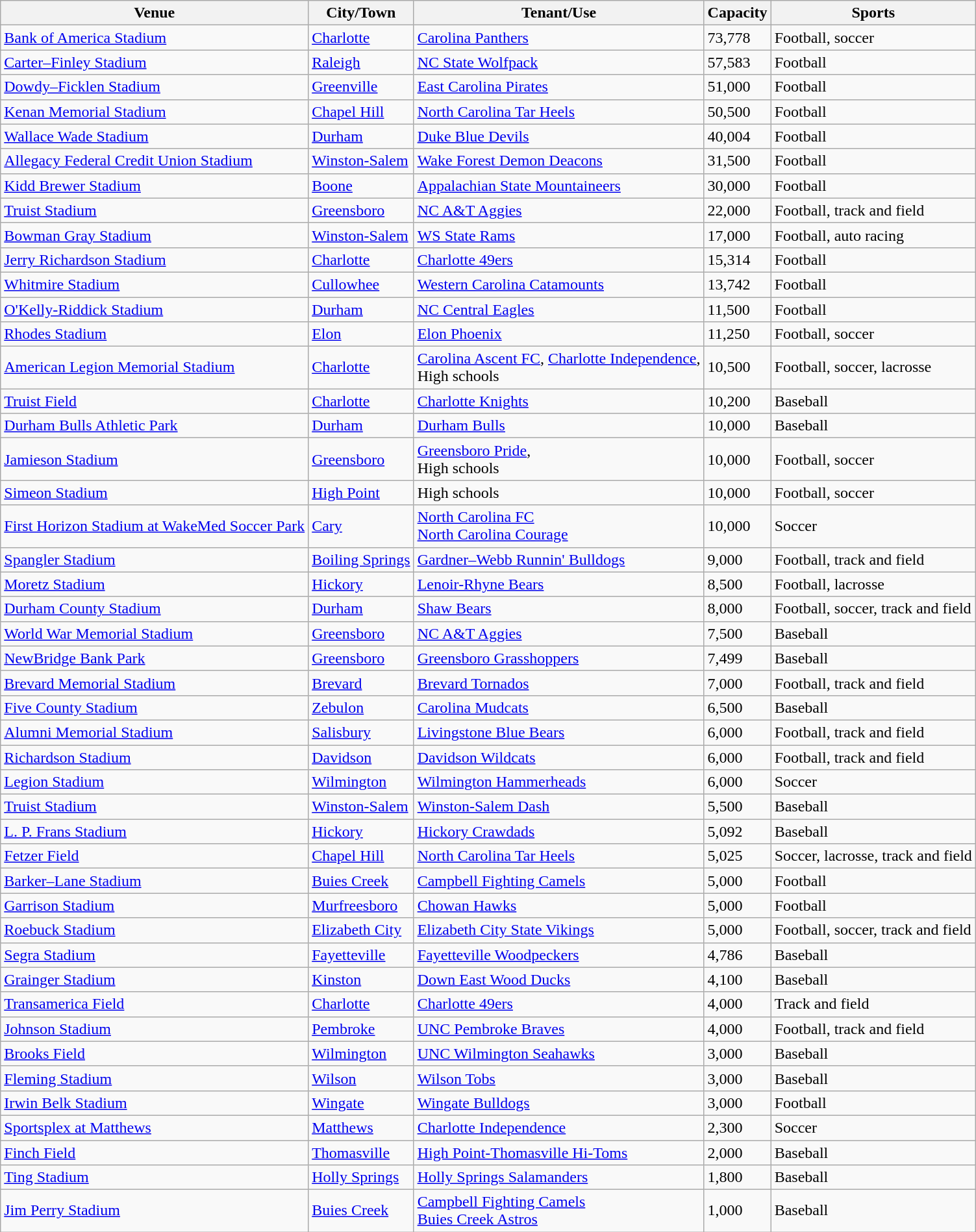<table class="wikitable sortable">
<tr>
<th>Venue</th>
<th>City/Town</th>
<th>Tenant/Use</th>
<th>Capacity</th>
<th>Sports</th>
</tr>
<tr>
<td><a href='#'>Bank of America Stadium</a></td>
<td><a href='#'>Charlotte</a></td>
<td><a href='#'>Carolina Panthers</a></td>
<td>73,778</td>
<td>Football, soccer</td>
</tr>
<tr>
<td><a href='#'>Carter–Finley Stadium</a></td>
<td><a href='#'>Raleigh</a></td>
<td><a href='#'>NC State Wolfpack</a></td>
<td>57,583</td>
<td>Football</td>
</tr>
<tr>
<td><a href='#'>Dowdy–Ficklen Stadium</a></td>
<td><a href='#'>Greenville</a></td>
<td><a href='#'>East Carolina Pirates</a></td>
<td>51,000</td>
<td>Football</td>
</tr>
<tr>
<td><a href='#'>Kenan Memorial Stadium</a></td>
<td><a href='#'>Chapel Hill</a></td>
<td><a href='#'>North Carolina Tar Heels</a></td>
<td>50,500</td>
<td>Football</td>
</tr>
<tr>
<td><a href='#'>Wallace Wade Stadium</a></td>
<td><a href='#'>Durham</a></td>
<td><a href='#'>Duke Blue Devils</a></td>
<td>40,004</td>
<td>Football</td>
</tr>
<tr>
<td><a href='#'>Allegacy Federal Credit Union Stadium</a></td>
<td><a href='#'>Winston-Salem</a></td>
<td><a href='#'>Wake Forest Demon Deacons</a></td>
<td>31,500</td>
<td>Football</td>
</tr>
<tr>
<td><a href='#'>Kidd Brewer Stadium</a></td>
<td><a href='#'>Boone</a></td>
<td><a href='#'>Appalachian State Mountaineers</a></td>
<td>30,000</td>
<td>Football</td>
</tr>
<tr>
<td><a href='#'>Truist Stadium</a></td>
<td><a href='#'>Greensboro</a></td>
<td><a href='#'>NC A&T Aggies</a></td>
<td>22,000</td>
<td>Football, track and field</td>
</tr>
<tr>
<td><a href='#'>Bowman Gray Stadium</a></td>
<td><a href='#'>Winston-Salem</a></td>
<td><a href='#'>WS State Rams</a></td>
<td>17,000</td>
<td>Football, auto racing</td>
</tr>
<tr>
<td><a href='#'>Jerry Richardson Stadium</a></td>
<td><a href='#'>Charlotte</a></td>
<td><a href='#'>Charlotte 49ers</a></td>
<td>15,314</td>
<td>Football</td>
</tr>
<tr>
<td><a href='#'>Whitmire Stadium</a></td>
<td><a href='#'>Cullowhee</a></td>
<td><a href='#'>Western Carolina Catamounts</a></td>
<td>13,742</td>
<td>Football</td>
</tr>
<tr>
<td><a href='#'>O'Kelly-Riddick Stadium</a></td>
<td><a href='#'>Durham</a></td>
<td><a href='#'>NC Central Eagles</a></td>
<td>11,500</td>
<td>Football</td>
</tr>
<tr>
<td><a href='#'>Rhodes Stadium</a></td>
<td><a href='#'>Elon</a></td>
<td><a href='#'>Elon Phoenix</a></td>
<td>11,250</td>
<td>Football, soccer</td>
</tr>
<tr>
<td><a href='#'>American Legion Memorial Stadium</a></td>
<td><a href='#'>Charlotte</a></td>
<td><a href='#'>Carolina Ascent FC</a>, <a href='#'>Charlotte Independence</a>,<br>High schools</td>
<td>10,500</td>
<td>Football, soccer, lacrosse</td>
</tr>
<tr>
<td><a href='#'>Truist Field</a></td>
<td><a href='#'>Charlotte</a></td>
<td><a href='#'>Charlotte Knights</a></td>
<td>10,200</td>
<td>Baseball</td>
</tr>
<tr>
<td><a href='#'>Durham Bulls Athletic Park</a></td>
<td><a href='#'>Durham</a></td>
<td><a href='#'>Durham Bulls</a></td>
<td>10,000</td>
<td>Baseball</td>
</tr>
<tr>
<td><a href='#'>Jamieson Stadium</a></td>
<td><a href='#'>Greensboro</a></td>
<td><a href='#'>Greensboro Pride</a>,<br>High schools</td>
<td>10,000</td>
<td>Football, soccer</td>
</tr>
<tr>
<td><a href='#'>Simeon Stadium</a></td>
<td><a href='#'>High Point</a></td>
<td>High schools</td>
<td>10,000</td>
<td>Football, soccer</td>
</tr>
<tr>
<td><a href='#'>First Horizon Stadium at WakeMed Soccer Park</a></td>
<td><a href='#'>Cary</a></td>
<td><a href='#'>North Carolina FC</a> <br> <a href='#'>North Carolina Courage</a></td>
<td>10,000</td>
<td>Soccer</td>
</tr>
<tr>
<td><a href='#'>Spangler Stadium</a></td>
<td><a href='#'>Boiling Springs</a></td>
<td><a href='#'>Gardner–Webb Runnin' Bulldogs</a></td>
<td>9,000</td>
<td>Football, track and field</td>
</tr>
<tr>
<td><a href='#'>Moretz Stadium</a></td>
<td><a href='#'>Hickory</a></td>
<td><a href='#'>Lenoir-Rhyne Bears</a></td>
<td>8,500</td>
<td>Football, lacrosse</td>
</tr>
<tr>
<td><a href='#'>Durham County Stadium</a></td>
<td><a href='#'>Durham</a></td>
<td><a href='#'>Shaw Bears</a></td>
<td>8,000</td>
<td>Football, soccer, track and field</td>
</tr>
<tr>
<td><a href='#'>World War Memorial Stadium</a></td>
<td><a href='#'>Greensboro</a></td>
<td><a href='#'>NC A&T Aggies</a></td>
<td>7,500</td>
<td>Baseball</td>
</tr>
<tr>
<td><a href='#'>NewBridge Bank Park</a></td>
<td><a href='#'>Greensboro</a></td>
<td><a href='#'>Greensboro Grasshoppers</a></td>
<td>7,499</td>
<td>Baseball</td>
</tr>
<tr>
<td><a href='#'>Brevard Memorial Stadium</a></td>
<td><a href='#'>Brevard</a></td>
<td><a href='#'>Brevard Tornados</a></td>
<td>7,000</td>
<td>Football, track and field</td>
</tr>
<tr>
<td><a href='#'>Five County Stadium</a></td>
<td><a href='#'>Zebulon</a></td>
<td><a href='#'>Carolina Mudcats</a></td>
<td>6,500</td>
<td>Baseball</td>
</tr>
<tr>
<td><a href='#'>Alumni Memorial Stadium</a></td>
<td><a href='#'>Salisbury</a></td>
<td><a href='#'>Livingstone Blue Bears</a></td>
<td>6,000</td>
<td>Football, track and field</td>
</tr>
<tr>
<td><a href='#'>Richardson Stadium</a></td>
<td><a href='#'>Davidson</a></td>
<td><a href='#'>Davidson Wildcats</a></td>
<td>6,000</td>
<td>Football, track and field</td>
</tr>
<tr>
<td><a href='#'>Legion Stadium</a></td>
<td><a href='#'>Wilmington</a></td>
<td><a href='#'>Wilmington Hammerheads</a></td>
<td>6,000</td>
<td>Soccer</td>
</tr>
<tr>
<td><a href='#'>Truist Stadium</a></td>
<td><a href='#'>Winston-Salem</a></td>
<td><a href='#'>Winston-Salem Dash</a></td>
<td>5,500</td>
<td>Baseball</td>
</tr>
<tr>
<td><a href='#'>L. P. Frans Stadium</a></td>
<td><a href='#'>Hickory</a></td>
<td><a href='#'>Hickory Crawdads</a></td>
<td>5,092</td>
<td>Baseball</td>
</tr>
<tr>
<td><a href='#'>Fetzer Field</a></td>
<td><a href='#'>Chapel Hill</a></td>
<td><a href='#'>North Carolina Tar Heels</a></td>
<td>5,025</td>
<td>Soccer, lacrosse, track and field</td>
</tr>
<tr>
<td><a href='#'>Barker–Lane Stadium</a></td>
<td><a href='#'>Buies Creek</a></td>
<td><a href='#'>Campbell Fighting Camels</a></td>
<td>5,000</td>
<td>Football</td>
</tr>
<tr>
<td><a href='#'>Garrison Stadium</a></td>
<td><a href='#'>Murfreesboro</a></td>
<td><a href='#'>Chowan Hawks</a></td>
<td>5,000</td>
<td>Football</td>
</tr>
<tr>
<td><a href='#'>Roebuck Stadium</a></td>
<td><a href='#'>Elizabeth City</a></td>
<td><a href='#'>Elizabeth City State Vikings</a></td>
<td>5,000</td>
<td>Football, soccer, track and field</td>
</tr>
<tr>
<td><a href='#'>Segra Stadium</a></td>
<td><a href='#'>Fayetteville</a></td>
<td><a href='#'>Fayetteville Woodpeckers</a></td>
<td>4,786</td>
<td>Baseball</td>
</tr>
<tr>
<td><a href='#'>Grainger Stadium</a></td>
<td><a href='#'>Kinston</a></td>
<td><a href='#'>Down East Wood Ducks</a></td>
<td>4,100</td>
<td>Baseball</td>
</tr>
<tr>
<td><a href='#'>Transamerica Field</a></td>
<td><a href='#'>Charlotte</a></td>
<td><a href='#'>Charlotte 49ers</a></td>
<td>4,000</td>
<td>Track and field</td>
</tr>
<tr>
<td><a href='#'>Johnson Stadium</a></td>
<td><a href='#'>Pembroke</a></td>
<td><a href='#'>UNC Pembroke Braves</a></td>
<td>4,000</td>
<td>Football, track and field</td>
</tr>
<tr>
<td><a href='#'>Brooks Field</a></td>
<td><a href='#'>Wilmington</a></td>
<td><a href='#'>UNC Wilmington Seahawks</a></td>
<td>3,000</td>
<td>Baseball</td>
</tr>
<tr>
<td><a href='#'>Fleming Stadium</a></td>
<td><a href='#'>Wilson</a></td>
<td><a href='#'>Wilson Tobs</a></td>
<td>3,000</td>
<td>Baseball</td>
</tr>
<tr>
<td><a href='#'>Irwin Belk Stadium</a></td>
<td><a href='#'>Wingate</a></td>
<td><a href='#'>Wingate Bulldogs</a></td>
<td>3,000</td>
<td>Football</td>
</tr>
<tr>
<td><a href='#'>Sportsplex at Matthews</a></td>
<td><a href='#'>Matthews</a></td>
<td><a href='#'>Charlotte Independence</a></td>
<td>2,300</td>
<td>Soccer</td>
</tr>
<tr>
<td><a href='#'>Finch Field</a></td>
<td><a href='#'>Thomasville</a></td>
<td><a href='#'>High Point-Thomasville Hi-Toms</a></td>
<td>2,000</td>
<td>Baseball</td>
</tr>
<tr>
<td><a href='#'>Ting Stadium</a></td>
<td><a href='#'>Holly Springs</a></td>
<td><a href='#'>Holly Springs Salamanders</a></td>
<td>1,800</td>
<td>Baseball</td>
</tr>
<tr>
<td><a href='#'>Jim Perry Stadium</a></td>
<td><a href='#'>Buies Creek</a></td>
<td><a href='#'>Campbell Fighting Camels</a> <br> <a href='#'>Buies Creek Astros</a></td>
<td>1,000</td>
<td>Baseball</td>
</tr>
</table>
